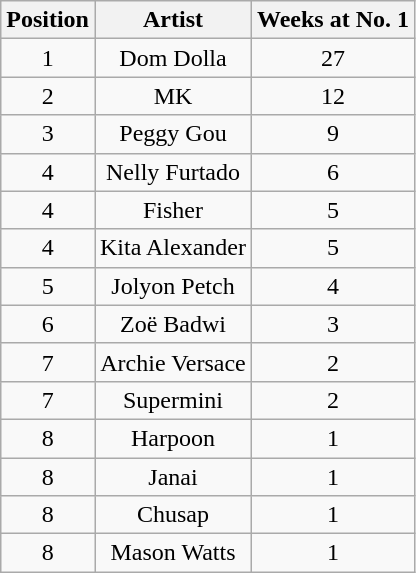<table class="wikitable">
<tr>
<th style="text-align: center;">Position</th>
<th style="text-align: center;">Artist</th>
<th style="text-align: center;">Weeks at No. 1</th>
</tr>
<tr>
<td style="text-align: center;">1</td>
<td style="text-align: center;">Dom Dolla</td>
<td style="text-align: center;">27</td>
</tr>
<tr>
<td style="text-align: center;">2</td>
<td style="text-align: center;">MK</td>
<td style="text-align: center;">12</td>
</tr>
<tr>
<td style="text-align: center;">3</td>
<td style="text-align: center;">Peggy Gou</td>
<td style="text-align: center;">9</td>
</tr>
<tr>
<td style="text-align: center;">4</td>
<td style="text-align: center;">Nelly Furtado</td>
<td style="text-align: center;">6</td>
</tr>
<tr>
<td style="text-align: center;">4</td>
<td style="text-align: center;">Fisher</td>
<td style="text-align: center;">5</td>
</tr>
<tr>
<td style="text-align: center;">4</td>
<td style="text-align: center;">Kita Alexander</td>
<td style="text-align: center;">5</td>
</tr>
<tr>
<td style="text-align: center;">5</td>
<td style="text-align: center;">Jolyon Petch</td>
<td style="text-align: center;">4</td>
</tr>
<tr>
<td style="text-align: center;">6</td>
<td style="text-align: center;">Zoë Badwi</td>
<td style="text-align: center;">3</td>
</tr>
<tr>
<td style="text-align: center;">7</td>
<td style="text-align: center;">Archie Versace</td>
<td style="text-align: center;">2</td>
</tr>
<tr>
<td style="text-align: center;">7</td>
<td style="text-align: center;">Supermini</td>
<td style="text-align: center;">2</td>
</tr>
<tr>
<td style="text-align: center;">8</td>
<td style="text-align: center;">Harpoon</td>
<td style="text-align: center;">1</td>
</tr>
<tr>
<td style="text-align: center;">8</td>
<td style="text-align: center;">Janai</td>
<td style="text-align: center;">1</td>
</tr>
<tr>
<td style="text-align: center;">8</td>
<td style="text-align: center;">Chusap</td>
<td style="text-align: center;">1</td>
</tr>
<tr>
<td style="text-align: center;">8</td>
<td style="text-align: center;">Mason Watts</td>
<td style="text-align: center;">1</td>
</tr>
</table>
